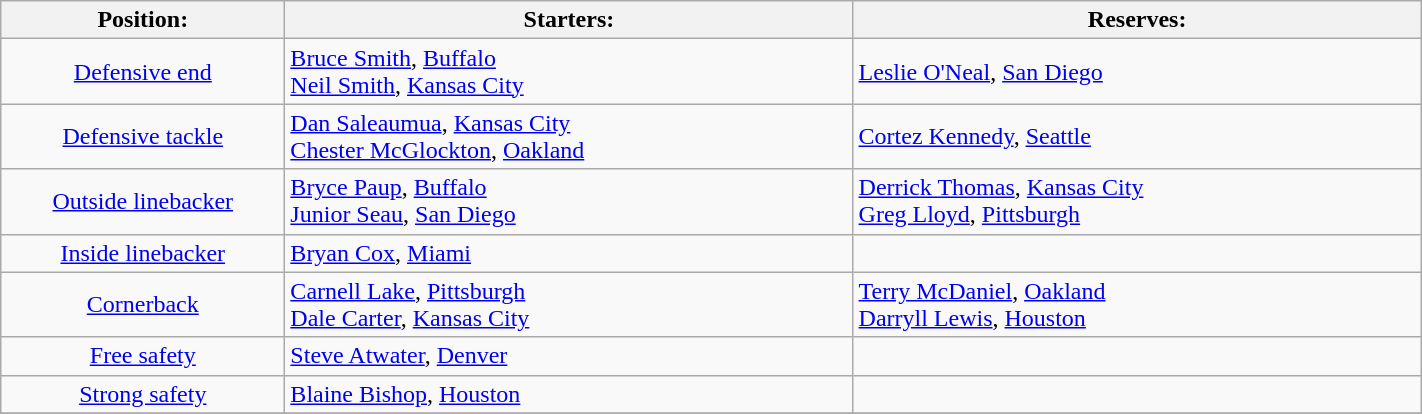<table class="wikitable" width=75%>
<tr>
<th width=20%>Position:</th>
<th width=40%>Starters:</th>
<th width=40%>Reserves:</th>
</tr>
<tr>
<td align=center><a href='#'>Defensive end</a></td>
<td> <a href='#'>Bruce Smith</a>, <a href='#'>Buffalo</a><br> <a href='#'>Neil Smith</a>, <a href='#'>Kansas City</a></td>
<td> <a href='#'>Leslie O'Neal</a>, <a href='#'>San Diego</a></td>
</tr>
<tr>
<td align=center><a href='#'>Defensive tackle</a></td>
<td> <a href='#'>Dan Saleaumua</a>, <a href='#'>Kansas City</a><br> <a href='#'>Chester McGlockton</a>, <a href='#'>Oakland</a></td>
<td> <a href='#'>Cortez Kennedy</a>, <a href='#'>Seattle</a></td>
</tr>
<tr>
<td align=center><a href='#'>Outside linebacker</a></td>
<td> <a href='#'>Bryce Paup</a>, <a href='#'>Buffalo</a><br> <a href='#'>Junior Seau</a>, <a href='#'>San Diego</a></td>
<td> <a href='#'>Derrick Thomas</a>, <a href='#'>Kansas City</a><br> <a href='#'>Greg Lloyd</a>, <a href='#'>Pittsburgh</a></td>
</tr>
<tr>
<td align=center><a href='#'>Inside linebacker</a></td>
<td> <a href='#'>Bryan Cox</a>, <a href='#'>Miami</a></td>
<td></td>
</tr>
<tr>
<td align=center><a href='#'>Cornerback</a></td>
<td> <a href='#'>Carnell Lake</a>, <a href='#'>Pittsburgh</a><br> <a href='#'>Dale Carter</a>, <a href='#'>Kansas City</a></td>
<td> <a href='#'>Terry McDaniel</a>, <a href='#'>Oakland</a><br> <a href='#'>Darryll Lewis</a>, <a href='#'>Houston</a></td>
</tr>
<tr>
<td align=center><a href='#'>Free safety</a></td>
<td> <a href='#'>Steve Atwater</a>, <a href='#'>Denver</a></td>
<td></td>
</tr>
<tr>
<td align=center><a href='#'>Strong safety</a></td>
<td> <a href='#'>Blaine Bishop</a>, <a href='#'>Houston</a></td>
<td></td>
</tr>
<tr>
</tr>
</table>
